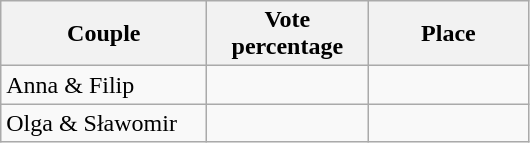<table class="wikitable">
<tr>
<th style="width:130px;">Couple</th>
<th style="width:100px;">Vote percentage</th>
<th style="width:100px;">Place</th>
</tr>
<tr>
<td>Anna & Filip</td>
<td></td>
<td></td>
</tr>
<tr>
<td>Olga & Sławomir</td>
<td></td>
<td></td>
</tr>
</table>
